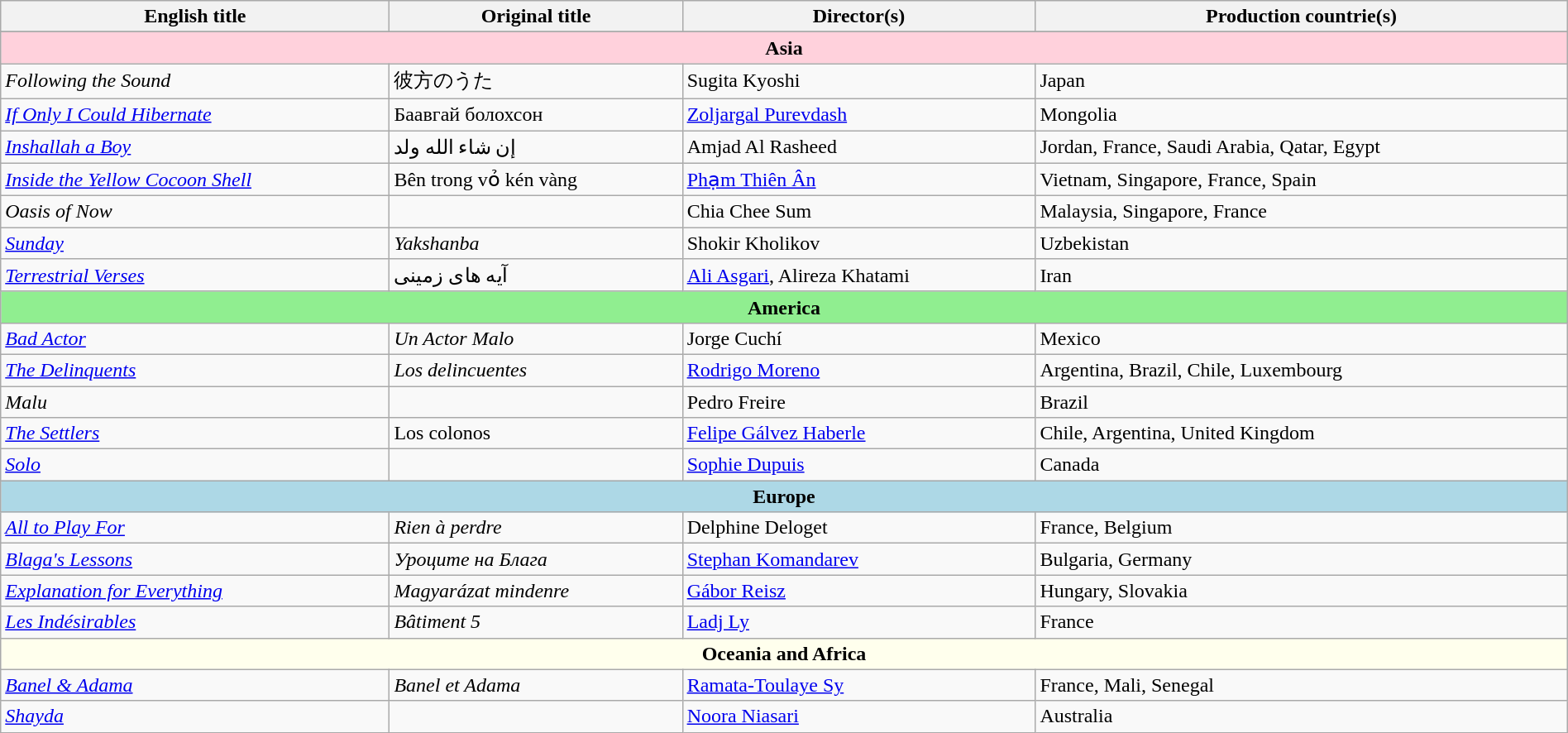<table class="sortable wikitable" style="width:100%; margin-bottom:4px" cellpadding="5">
<tr>
<th scope="col">English title</th>
<th scope="col">Original title</th>
<th scope="col">Director(s)</th>
<th scope="col">Production countrie(s)</th>
</tr>
<tr>
</tr>
<tr>
<th colspan="5" style="background:#FFD1DC"><strong>Asia</strong></th>
</tr>
<tr>
<td><em>Following the Sound</em></td>
<td>彼方のうた</td>
<td>Sugita Kyoshi</td>
<td>Japan</td>
</tr>
<tr>
<td><em><a href='#'>If Only I Could Hibernate</a></em></td>
<td>Баавгай болохсон</td>
<td><a href='#'>Zoljargal Purevdash</a></td>
<td>Mongolia</td>
</tr>
<tr>
<td><em><a href='#'>Inshallah a Boy</a></em></td>
<td>إن شاء الله ولد</td>
<td>Amjad Al Rasheed</td>
<td>Jordan, France, Saudi Arabia, Qatar, Egypt</td>
</tr>
<tr>
<td><em><a href='#'>Inside the Yellow Cocoon Shell</a></em></td>
<td>Bên trong vỏ kén vàng</td>
<td><a href='#'>Phạm Thiên Ân</a></td>
<td>Vietnam, Singapore, France, Spain</td>
</tr>
<tr>
<td><em>Oasis of Now</em></td>
<td></td>
<td>Chia Chee Sum</td>
<td>Malaysia, Singapore, France</td>
</tr>
<tr>
<td><em><a href='#'>Sunday</a></em></td>
<td><em>Yakshanba</em></td>
<td>Shokir Kholikov</td>
<td>Uzbekistan</td>
</tr>
<tr>
<td><em><a href='#'>Terrestrial Verses</a></em></td>
<td>آیه های زمینی</td>
<td><a href='#'>Ali Asgari</a>, Alireza Khatami</td>
<td>Iran</td>
</tr>
<tr>
<th colspan="5" style="background:#90EE90"><strong>America</strong></th>
</tr>
<tr>
<td><em><a href='#'>Bad Actor</a></em></td>
<td><em>Un Actor Malo</em></td>
<td>Jorge Cuchí</td>
<td>Mexico</td>
</tr>
<tr>
<td><em><a href='#'>The Delinquents</a></em></td>
<td><em>Los delincuentes</em></td>
<td><a href='#'>Rodrigo Moreno</a></td>
<td>Argentina, Brazil, Chile, Luxembourg</td>
</tr>
<tr>
<td><em>Malu</em></td>
<td></td>
<td>Pedro Freire</td>
<td>Brazil</td>
</tr>
<tr>
<td><em><a href='#'>The Settlers</a></em></td>
<td>Los colonos</td>
<td><a href='#'>Felipe Gálvez Haberle</a></td>
<td>Chile, Argentina, United Kingdom</td>
</tr>
<tr>
<td><em><a href='#'>Solo</a></em></td>
<td></td>
<td><a href='#'>Sophie Dupuis</a></td>
<td>Canada</td>
</tr>
<tr>
<th colspan="5" style="background:#ADD8E6"><strong>Europe</strong></th>
</tr>
<tr>
<td><em><a href='#'>All to Play For</a></em></td>
<td><em>Rien à perdre</em></td>
<td>Delphine Deloget</td>
<td>France, Belgium</td>
</tr>
<tr>
<td><em><a href='#'>Blaga's Lessons</a></em></td>
<td><em>Уроците на Блага</em></td>
<td><a href='#'>Stephan Komandarev</a></td>
<td>Bulgaria, Germany</td>
</tr>
<tr>
<td><em><a href='#'>Explanation for Everything</a></em></td>
<td><em>Magyarázat mindenre</em></td>
<td><a href='#'>Gábor Reisz</a></td>
<td>Hungary, Slovakia</td>
</tr>
<tr>
<td><em><a href='#'>Les Indésirables</a></em></td>
<td><em>Bâtiment 5</em></td>
<td><a href='#'>Ladj Ly</a></td>
<td>France</td>
</tr>
<tr>
<th colspan="5" style="background:#FFFFED"><strong>Oceania and Africa</strong></th>
</tr>
<tr>
<td><em><a href='#'>Banel & Adama</a></em></td>
<td><em>Banel et Adama</em></td>
<td><a href='#'>Ramata-Toulaye Sy</a></td>
<td>France, Mali, Senegal</td>
</tr>
<tr>
<td><em><a href='#'>Shayda</a></em></td>
<td></td>
<td><a href='#'>Noora Niasari</a></td>
<td>Australia</td>
</tr>
</table>
